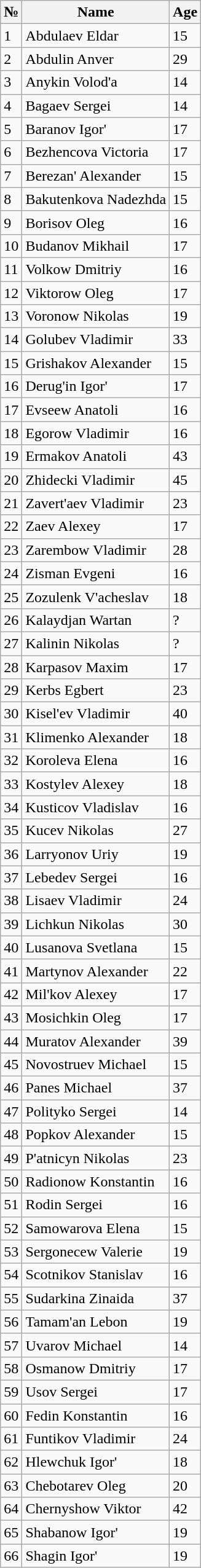<table class="wikitable static-row-numbers">
<tr>
<th>№</th>
<th>Name</th>
<th>Age</th>
</tr>
<tr>
<td>1</td>
<td>Abdulaev Eldar</td>
<td>15</td>
</tr>
<tr>
<td>2</td>
<td>Abdulin Anver</td>
<td>29</td>
</tr>
<tr>
<td>3</td>
<td>Anykin Volod'a</td>
<td>14</td>
</tr>
<tr>
<td>4</td>
<td>Bagaev Sergei</td>
<td>14</td>
</tr>
<tr>
<td>5</td>
<td>Baranov Igor'</td>
<td>17</td>
</tr>
<tr>
<td>6</td>
<td>Bezhencova Victoria</td>
<td>17</td>
</tr>
<tr>
<td>7</td>
<td>Berezan' Alexander</td>
<td>15</td>
</tr>
<tr>
<td>8</td>
<td>Bakutenkova Nadezhda</td>
<td>15</td>
</tr>
<tr>
<td>9</td>
<td>Borisov Oleg</td>
<td>16</td>
</tr>
<tr>
<td>10</td>
<td>Budanov Mikhail</td>
<td>17</td>
</tr>
<tr>
<td>11</td>
<td>Volkow Dmitriy</td>
<td>16</td>
</tr>
<tr>
<td>12</td>
<td>Viktorow Oleg</td>
<td>17</td>
</tr>
<tr>
<td>13</td>
<td>Voronow Nikolas</td>
<td>19</td>
</tr>
<tr>
<td>14</td>
<td>Golubev Vladimir</td>
<td>33</td>
</tr>
<tr>
<td>15</td>
<td>Grishakov Alexander</td>
<td>15</td>
</tr>
<tr>
<td>16</td>
<td>Derug'in Igor'</td>
<td>17</td>
</tr>
<tr>
<td>17</td>
<td>Evseew Anatoli</td>
<td>16</td>
</tr>
<tr>
<td>18</td>
<td>Egorow Vladimir</td>
<td>16</td>
</tr>
<tr>
<td>19</td>
<td>Ermakov Anatoli</td>
<td>43</td>
</tr>
<tr>
<td>20</td>
<td>Zhidecki Vladimir</td>
<td>45</td>
</tr>
<tr>
<td>21</td>
<td>Zavert'aev Vladimir</td>
<td>23</td>
</tr>
<tr>
<td>22</td>
<td>Zaev Alexey</td>
<td>17</td>
</tr>
<tr>
<td>23</td>
<td>Zarembow Vladimir</td>
<td>28</td>
</tr>
<tr>
<td>24</td>
<td>Zisman Evgeni</td>
<td>16</td>
</tr>
<tr>
<td>25</td>
<td>Zozulenk V'acheslav</td>
<td>18</td>
</tr>
<tr>
<td>26</td>
<td>Kalaydjan Wartan</td>
<td>?</td>
</tr>
<tr>
<td>27</td>
<td>Kalinin Nikolas</td>
<td>?</td>
</tr>
<tr>
<td>28</td>
<td>Karpasov Maxim</td>
<td>17</td>
</tr>
<tr>
<td>29</td>
<td>Kerbs Egbert</td>
<td>23</td>
</tr>
<tr>
<td>30</td>
<td>Kisel'ev Vladimir</td>
<td>40</td>
</tr>
<tr>
<td>31</td>
<td>Klimenko Alexander</td>
<td>18</td>
</tr>
<tr>
<td>32</td>
<td>Koroleva Elena</td>
<td>16</td>
</tr>
<tr>
<td>33</td>
<td>Kostylev Alexey</td>
<td>18</td>
</tr>
<tr>
<td>34</td>
<td>Kusticov Vladislav</td>
<td>16</td>
</tr>
<tr>
<td>35</td>
<td>Kucev Nikolas</td>
<td>27</td>
</tr>
<tr>
<td>36</td>
<td>Larryonov Uriy</td>
<td>19</td>
</tr>
<tr>
<td>37</td>
<td>Lebedev Sergei</td>
<td>16</td>
</tr>
<tr>
<td>38</td>
<td>Lisaev Vladimir</td>
<td>24</td>
</tr>
<tr>
<td>39</td>
<td>Lichkun Nikolas</td>
<td>30</td>
</tr>
<tr>
<td>40</td>
<td>Lusanova Svetlana</td>
<td>15</td>
</tr>
<tr>
<td>41</td>
<td>Martynov Alexander</td>
<td>22</td>
</tr>
<tr>
<td>42</td>
<td>Mil'kov Alexey</td>
<td>17</td>
</tr>
<tr>
<td>43</td>
<td>Mosichkin Oleg</td>
<td>17</td>
</tr>
<tr>
<td>44</td>
<td>Muratov Alexander</td>
<td>39</td>
</tr>
<tr>
<td>45</td>
<td>Novostruev Michael</td>
<td>15</td>
</tr>
<tr>
<td>46</td>
<td>Panes Michael</td>
<td>37</td>
</tr>
<tr>
<td>47</td>
<td>Polityko Sergei</td>
<td>14</td>
</tr>
<tr>
<td>48</td>
<td>Popkov Alexander</td>
<td>15</td>
</tr>
<tr>
<td>49</td>
<td>P'atnicyn Nikolas</td>
<td>23</td>
</tr>
<tr>
<td>50</td>
<td>Radionow Konstantin</td>
<td>16</td>
</tr>
<tr>
<td>51</td>
<td>Rodin Sergei</td>
<td>16</td>
</tr>
<tr>
<td>52</td>
<td>Samowarova Elena</td>
<td>15</td>
</tr>
<tr>
<td>53</td>
<td>Sergonecew Valerie</td>
<td>19</td>
</tr>
<tr>
<td>54</td>
<td>Scotnikov Stanislav</td>
<td>16</td>
</tr>
<tr>
<td>55</td>
<td>Sudarkina Zinaida</td>
<td>37</td>
</tr>
<tr>
<td>56</td>
<td>Tamam'an Lebon</td>
<td>19</td>
</tr>
<tr>
<td>57</td>
<td>Uvarov Michael</td>
<td>14</td>
</tr>
<tr>
<td>58</td>
<td>Osmanow Dmitriy</td>
<td>17</td>
</tr>
<tr>
<td>59</td>
<td>Usov Sergei</td>
<td>17</td>
</tr>
<tr>
<td>60</td>
<td>Fedin Konstantin</td>
<td>16</td>
</tr>
<tr>
<td>61</td>
<td>Funtikov Vladimir</td>
<td>24</td>
</tr>
<tr>
<td>62</td>
<td>Hlewchuk Igor'</td>
<td>18</td>
</tr>
<tr>
<td>63</td>
<td>Chebotarev Oleg</td>
<td>20</td>
</tr>
<tr>
<td>64</td>
<td>Chernyshow Viktor</td>
<td>42</td>
</tr>
<tr>
<td>65</td>
<td>Shabanow Igor'</td>
<td>19</td>
</tr>
<tr>
<td>66</td>
<td>Shagin Igor'</td>
<td>19</td>
</tr>
</table>
